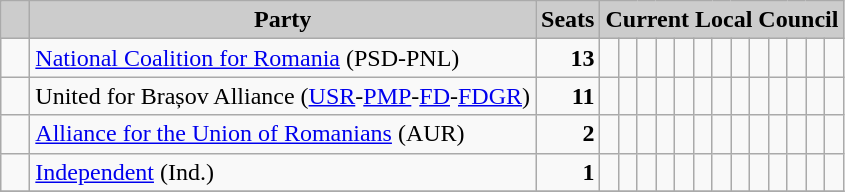<table class="wikitable">
<tr>
<th style="background:#ccc">   </th>
<th style="background:#ccc">Party</th>
<th style="background:#ccc">Seats</th>
<th style="background:#ccc" colspan="13">Current Local Council</th>
</tr>
<tr>
<td>  </td>
<td><a href='#'>National Coalition for Romania</a> (PSD-PNL)</td>
<td style="text-align: right"><strong>13</strong></td>
<td>  </td>
<td>  </td>
<td>  </td>
<td>  </td>
<td>  </td>
<td>  </td>
<td>  </td>
<td>  </td>
<td>  </td>
<td>  </td>
<td>  </td>
<td>  </td>
<td>  </td>
</tr>
<tr>
<td>  </td>
<td>United for Brașov Alliance (<a href='#'>USR</a>-<a href='#'>PMP</a>-<a href='#'>FD</a>-<a href='#'>FDGR</a>)</td>
<td style="text-align: right"><strong>11</strong></td>
<td>  </td>
<td>  </td>
<td>  </td>
<td>  </td>
<td>  </td>
<td>  </td>
<td>  </td>
<td>  </td>
<td>  </td>
<td>  </td>
<td>  </td>
<td> </td>
<td> </td>
</tr>
<tr>
<td>  </td>
<td><a href='#'>Alliance for the Union of Romanians</a> (AUR)</td>
<td style="text-align: right"><strong>2</strong></td>
<td>  </td>
<td>  </td>
<td> </td>
<td> </td>
<td> </td>
<td> </td>
<td> </td>
<td> </td>
<td> </td>
<td> </td>
<td> </td>
<td> </td>
<td> </td>
</tr>
<tr>
<td>  </td>
<td><a href='#'>Independent</a> (Ind.)</td>
<td style="text-align: right"><strong>1</strong></td>
<td>  </td>
<td> </td>
<td> </td>
<td> </td>
<td> </td>
<td> </td>
<td> </td>
<td> </td>
<td> </td>
<td> </td>
<td> </td>
<td> </td>
<td> </td>
</tr>
<tr>
</tr>
</table>
